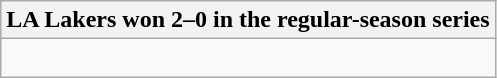<table class="wikitable collapsible collapsed">
<tr>
<th>LA Lakers won 2–0 in the regular-season series</th>
</tr>
<tr>
<td><br>
</td>
</tr>
</table>
